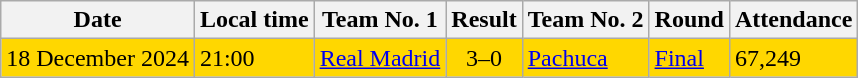<table class="wikitable sortable" style="text-align:left;">
<tr>
<th>Date</th>
<th>Local time</th>
<th>Team No. 1</th>
<th>Result</th>
<th>Team No. 2</th>
<th>Round</th>
<th>Attendance</th>
</tr>
<tr style="background:gold;">
<td>18 December 2024</td>
<td>21:00</td>
<td> <a href='#'>Real Madrid</a></td>
<td style="text-align:center;">3–0</td>
<td> <a href='#'>Pachuca</a></td>
<td><a href='#'>Final</a></td>
<td>67,249</td>
</tr>
</table>
